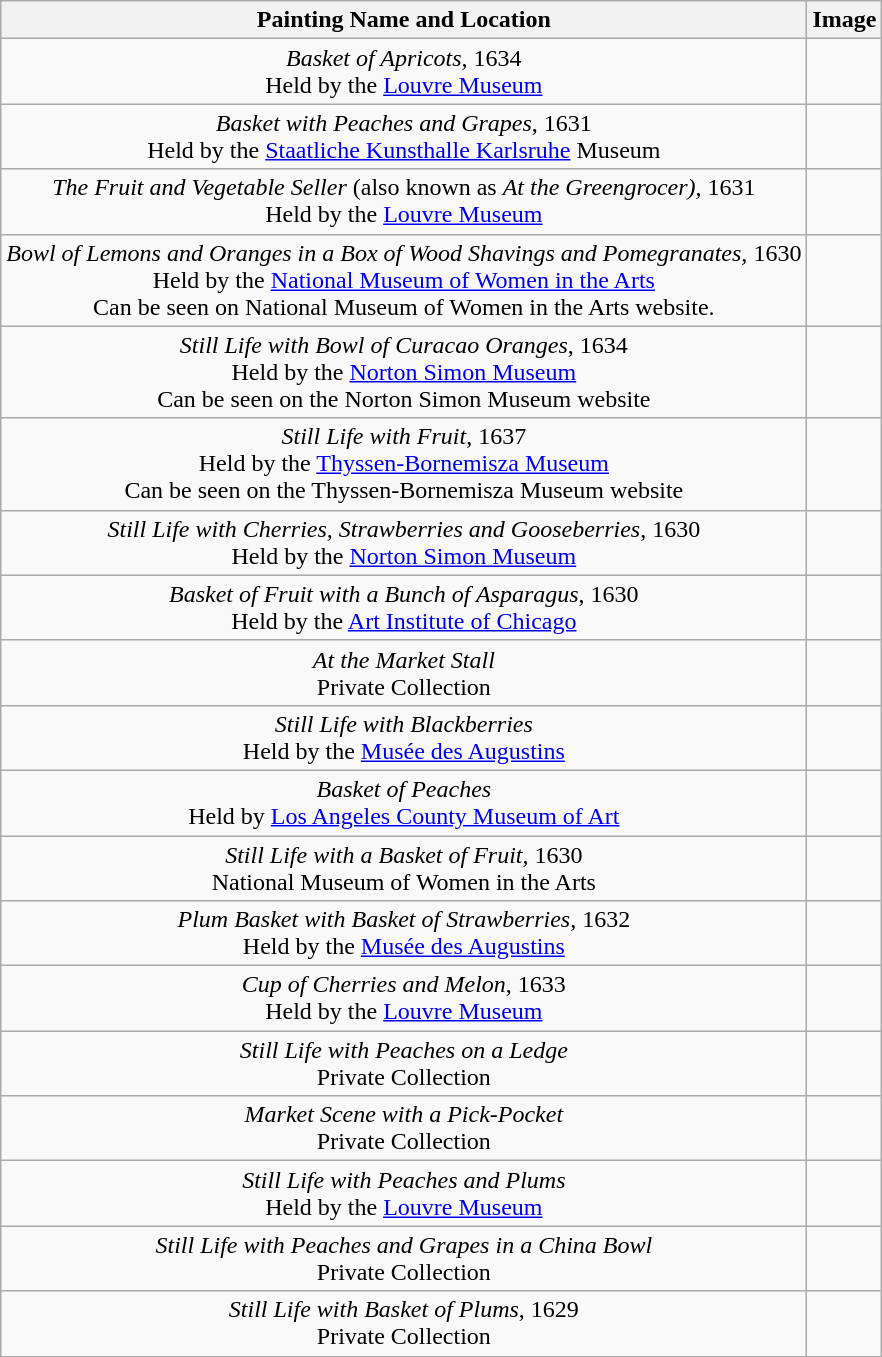<table class="wikitable" width="auto" style="text-align: center">
<tr>
<th>Painting Name and Location</th>
<th>Image</th>
</tr>
<tr>
<td><em>Basket of Apricots,</em> 1634<br>Held by the <a href='#'>Louvre Museum</a></td>
<td></td>
</tr>
<tr>
<td><em>Basket with Peaches and Grapes</em>, 1631<br>Held by the <a href='#'>Staatliche Kunsthalle Karlsruhe</a> Museum</td>
<td></td>
</tr>
<tr>
<td><em>The Fruit and Vegetable Seller</em> (also known as <em>At the Greengrocer),</em> 1631<br>Held by the <a href='#'>Louvre Museum</a></td>
<td></td>
</tr>
<tr>
<td><em>Bowl of Lemons and Oranges in a Box of Wood Shavings and Pomegranates,</em> 1630<br>Held by the <a href='#'>National Museum of Women in the Arts</a><br>Can be seen on National Museum of Women in the Arts website.</td>
<td></td>
</tr>
<tr>
<td><em>Still Life with Bowl of Curacao Oranges</em>, 1634<br>Held by the <a href='#'>Norton Simon Museum</a><br>Can be seen on the Norton Simon Museum website</td>
<td></td>
</tr>
<tr>
<td><em>Still Life with Fruit</em>, 1637<br>Held by the <a href='#'>Thyssen-Bornemisza Museum</a><br>Can be seen on the Thyssen-Bornemisza Museum website</td>
<td></td>
</tr>
<tr>
<td><em>Still Life with Cherries, Strawberries and Gooseberries</em>, 1630<br>Held by the <a href='#'>Norton Simon Museum</a></td>
<td></td>
</tr>
<tr>
<td><em>Basket of Fruit with a Bunch of Asparagus</em>, 1630<br>Held by the <a href='#'>Art Institute of Chicago</a></td>
<td></td>
</tr>
<tr>
<td><em>At the Market Stall</em><br>Private Collection</td>
<td></td>
</tr>
<tr>
<td><em>Still Life with Blackberries</em><br>Held by the <a href='#'>Musée des Augustins</a></td>
<td></td>
</tr>
<tr>
<td><em>Basket of Peaches</em><br>Held by <a href='#'>Los Angeles County Museum of Art</a></td>
<td></td>
</tr>
<tr>
<td><em>Still Life with a Basket of Fruit</em>, 1630<br>National Museum of Women in the Arts</td>
<td></td>
</tr>
<tr>
<td><em>Plum Basket with Basket of Strawberries,</em> 1632<br>Held by the <a href='#'>Musée des Augustins</a></td>
<td></td>
</tr>
<tr>
<td><em>Cup of Cherries and Melon</em>, 1633<br>Held by the <a href='#'>Louvre Museum</a></td>
<td></td>
</tr>
<tr>
<td><em>Still Life with Peaches on a Ledge</em><br>Private Collection</td>
<td></td>
</tr>
<tr>
<td><em>Market Scene with a Pick-Pocket</em><br>Private Collection</td>
<td></td>
</tr>
<tr>
<td><em>Still Life with Peaches and Plums</em><br>Held by the <a href='#'>Louvre Museum</a></td>
<td></td>
</tr>
<tr>
<td><em>Still Life with Peaches and Grapes in a China Bowl</em><br>Private Collection</td>
<td></td>
</tr>
<tr>
<td><em>Still Life with Basket of Plums</em>, 1629<br>Private Collection</td>
<td></td>
</tr>
</table>
